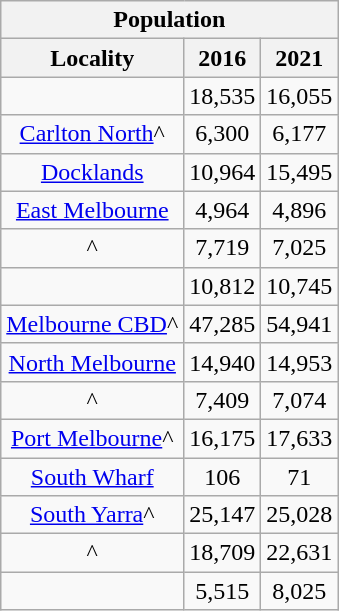<table class="wikitable sortable" style="text-align:center;">
<tr>
<th colspan="3" style="text-align:center;  font-weight:bold">Population</th>
</tr>
<tr>
<th style="text-align:center; background:  font-weight:bold">Locality</th>
<th style="text-align:center; background:  font-weight:bold"><strong>2016</strong></th>
<th style="text-align:center; background:  font-weight:bold"><strong>2021</strong></th>
</tr>
<tr>
<td></td>
<td>18,535</td>
<td>16,055</td>
</tr>
<tr>
<td><a href='#'>Carlton North</a>^</td>
<td>6,300</td>
<td>6,177</td>
</tr>
<tr>
<td><a href='#'>Docklands</a></td>
<td>10,964</td>
<td>15,495</td>
</tr>
<tr>
<td><a href='#'>East Melbourne</a></td>
<td>4,964</td>
<td>4,896</td>
</tr>
<tr>
<td>^</td>
<td>7,719</td>
<td>7,025</td>
</tr>
<tr>
<td></td>
<td>10,812</td>
<td>10,745</td>
</tr>
<tr>
<td><a href='#'>Melbourne CBD</a>^</td>
<td>47,285</td>
<td>54,941</td>
</tr>
<tr>
<td><a href='#'>North Melbourne</a></td>
<td>14,940</td>
<td>14,953</td>
</tr>
<tr>
<td>^</td>
<td>7,409</td>
<td>7,074</td>
</tr>
<tr>
<td><a href='#'>Port Melbourne</a>^</td>
<td>16,175</td>
<td>17,633</td>
</tr>
<tr>
<td><a href='#'>South Wharf</a></td>
<td>106</td>
<td>71</td>
</tr>
<tr>
<td><a href='#'>South Yarra</a>^</td>
<td>25,147</td>
<td>25,028</td>
</tr>
<tr>
<td>^</td>
<td>18,709</td>
<td>22,631</td>
</tr>
<tr>
<td></td>
<td>5,515</td>
<td>8,025</td>
</tr>
</table>
